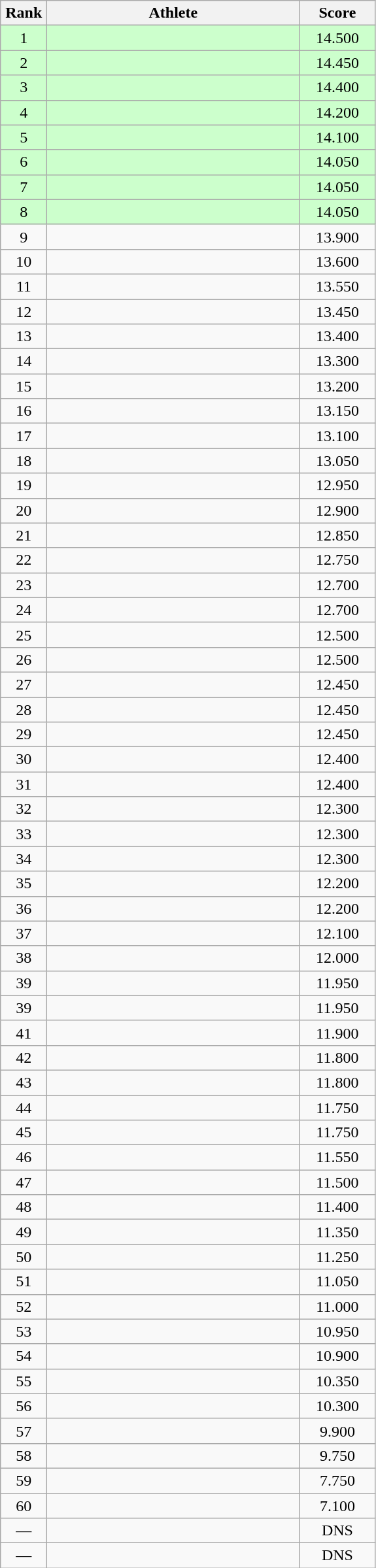<table class=wikitable style="text-align:center">
<tr>
<th width=40>Rank</th>
<th width=250>Athlete</th>
<th width=70>Score</th>
</tr>
<tr bgcolor="ccffcc">
<td>1</td>
<td align=left></td>
<td>14.500</td>
</tr>
<tr bgcolor="ccffcc">
<td>2</td>
<td align=left></td>
<td>14.450</td>
</tr>
<tr bgcolor="ccffcc">
<td>3</td>
<td align=left></td>
<td>14.400</td>
</tr>
<tr bgcolor="ccffcc">
<td>4</td>
<td align=left></td>
<td>14.200</td>
</tr>
<tr bgcolor="ccffcc">
<td>5</td>
<td align=left></td>
<td>14.100</td>
</tr>
<tr bgcolor="ccffcc">
<td>6 </td>
<td align=left></td>
<td>14.050</td>
</tr>
<tr bgcolor="ccffcc">
<td>7</td>
<td align=left></td>
<td>14.050</td>
</tr>
<tr bgcolor="ccffcc">
<td>8</td>
<td align=left></td>
<td>14.050</td>
</tr>
<tr>
<td>9 </td>
<td align=left></td>
<td>13.900</td>
</tr>
<tr>
<td>10</td>
<td align=left></td>
<td>13.600</td>
</tr>
<tr>
<td>11</td>
<td align=left></td>
<td>13.550</td>
</tr>
<tr>
<td>12</td>
<td align=left></td>
<td>13.450</td>
</tr>
<tr>
<td>13</td>
<td align=left></td>
<td>13.400</td>
</tr>
<tr>
<td>14</td>
<td align=left></td>
<td>13.300</td>
</tr>
<tr>
<td>15</td>
<td align=left></td>
<td>13.200</td>
</tr>
<tr>
<td>16</td>
<td align=left></td>
<td>13.150</td>
</tr>
<tr>
<td>17</td>
<td align=left></td>
<td>13.100</td>
</tr>
<tr>
<td>18</td>
<td align=left></td>
<td>13.050</td>
</tr>
<tr>
<td>19</td>
<td align=left></td>
<td>12.950</td>
</tr>
<tr>
<td>20</td>
<td align=left></td>
<td>12.900</td>
</tr>
<tr>
<td>21</td>
<td align=left></td>
<td>12.850</td>
</tr>
<tr>
<td>22</td>
<td align=left></td>
<td>12.750</td>
</tr>
<tr>
<td>23</td>
<td align=left></td>
<td>12.700</td>
</tr>
<tr>
<td>24</td>
<td align=left></td>
<td>12.700</td>
</tr>
<tr>
<td>25</td>
<td align=left></td>
<td>12.500</td>
</tr>
<tr>
<td>26</td>
<td align=left></td>
<td>12.500</td>
</tr>
<tr>
<td>27</td>
<td align=left></td>
<td>12.450</td>
</tr>
<tr>
<td>28</td>
<td align=left></td>
<td>12.450</td>
</tr>
<tr>
<td>29</td>
<td align=left></td>
<td>12.450</td>
</tr>
<tr>
<td>30</td>
<td align=left></td>
<td>12.400</td>
</tr>
<tr>
<td>31</td>
<td align=left></td>
<td>12.400</td>
</tr>
<tr>
<td>32</td>
<td align=left></td>
<td>12.300</td>
</tr>
<tr>
<td>33</td>
<td align=left></td>
<td>12.300</td>
</tr>
<tr>
<td>34</td>
<td align=left></td>
<td>12.300</td>
</tr>
<tr>
<td>35</td>
<td align=left></td>
<td>12.200</td>
</tr>
<tr>
<td>36</td>
<td align=left></td>
<td>12.200</td>
</tr>
<tr>
<td>37</td>
<td align=left></td>
<td>12.100</td>
</tr>
<tr>
<td>38</td>
<td align=left></td>
<td>12.000</td>
</tr>
<tr>
<td>39</td>
<td align=left></td>
<td>11.950</td>
</tr>
<tr>
<td>39</td>
<td align=left></td>
<td>11.950</td>
</tr>
<tr>
<td>41</td>
<td align=left></td>
<td>11.900</td>
</tr>
<tr>
<td>42</td>
<td align=left></td>
<td>11.800</td>
</tr>
<tr>
<td>43</td>
<td align=left></td>
<td>11.800</td>
</tr>
<tr>
<td>44</td>
<td align=left></td>
<td>11.750</td>
</tr>
<tr>
<td>45</td>
<td align=left></td>
<td>11.750</td>
</tr>
<tr>
<td>46</td>
<td align=left></td>
<td>11.550</td>
</tr>
<tr>
<td>47</td>
<td align=left></td>
<td>11.500</td>
</tr>
<tr>
<td>48</td>
<td align=left></td>
<td>11.400</td>
</tr>
<tr>
<td>49</td>
<td align=left></td>
<td>11.350</td>
</tr>
<tr>
<td>50</td>
<td align=left></td>
<td>11.250</td>
</tr>
<tr>
<td>51</td>
<td align=left></td>
<td>11.050</td>
</tr>
<tr>
<td>52</td>
<td align=left></td>
<td>11.000</td>
</tr>
<tr>
<td>53</td>
<td align=left></td>
<td>10.950</td>
</tr>
<tr>
<td>54</td>
<td align=left></td>
<td>10.900</td>
</tr>
<tr>
<td>55</td>
<td align=left></td>
<td>10.350</td>
</tr>
<tr>
<td>56</td>
<td align=left></td>
<td>10.300</td>
</tr>
<tr>
<td>57</td>
<td align=left></td>
<td>9.900</td>
</tr>
<tr>
<td>58</td>
<td align=left></td>
<td>9.750</td>
</tr>
<tr>
<td>59</td>
<td align=left></td>
<td>7.750</td>
</tr>
<tr>
<td>60</td>
<td align=left></td>
<td>7.100</td>
</tr>
<tr>
<td>—</td>
<td align=left></td>
<td>DNS</td>
</tr>
<tr>
<td>—</td>
<td align=left></td>
<td>DNS</td>
</tr>
</table>
